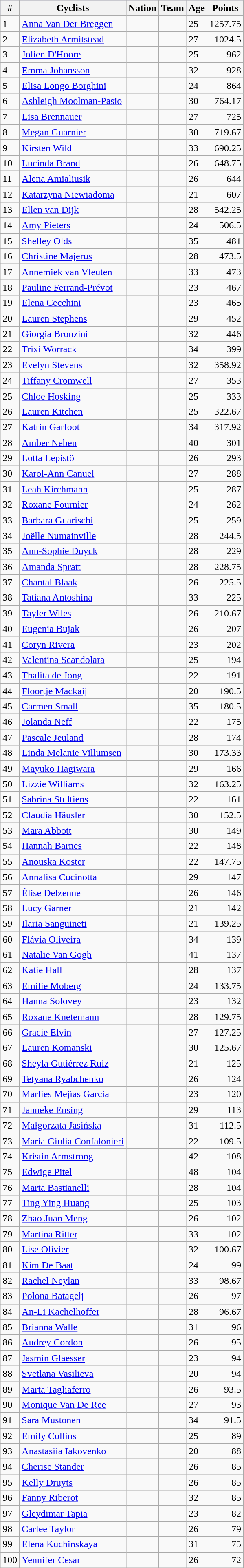<table class="wikitable sortable">
<tr style=background:#ccccff;>
<th>#</th>
<th>Cyclists</th>
<th>Nation</th>
<th>Team</th>
<th>Age</th>
<th>Points</th>
</tr>
<tr>
<td>1</td>
<td><a href='#'>Anna Van Der Breggen</a></td>
<td></td>
<td></td>
<td>25</td>
<td align=right>1257.75</td>
</tr>
<tr>
<td>2</td>
<td><a href='#'>Elizabeth Armitstead</a></td>
<td></td>
<td></td>
<td>27</td>
<td align=right>1024.5</td>
</tr>
<tr>
<td>3</td>
<td><a href='#'>Jolien D'Hoore</a></td>
<td></td>
<td></td>
<td>25</td>
<td align=right>962</td>
</tr>
<tr>
<td>4</td>
<td><a href='#'>Emma Johansson</a></td>
<td></td>
<td></td>
<td>32</td>
<td align=right>928</td>
</tr>
<tr>
<td>5</td>
<td><a href='#'>Elisa Longo Borghini</a></td>
<td></td>
<td></td>
<td>24</td>
<td align=right>864</td>
</tr>
<tr>
<td>6</td>
<td><a href='#'>Ashleigh Moolman-Pasio</a></td>
<td></td>
<td></td>
<td>30</td>
<td align=right>764.17</td>
</tr>
<tr>
<td>7</td>
<td><a href='#'>Lisa Brennauer</a></td>
<td></td>
<td></td>
<td>27</td>
<td align=right>725</td>
</tr>
<tr>
<td>8</td>
<td><a href='#'>Megan Guarnier</a></td>
<td></td>
<td></td>
<td>30</td>
<td align=right>719.67</td>
</tr>
<tr>
<td>9</td>
<td><a href='#'>Kirsten Wild</a></td>
<td></td>
<td></td>
<td>33</td>
<td align=right>690.25</td>
</tr>
<tr>
<td>10</td>
<td><a href='#'>Lucinda Brand</a></td>
<td></td>
<td></td>
<td>26</td>
<td align=right>648.75</td>
</tr>
<tr>
<td>11</td>
<td><a href='#'>Alena Amialiusik</a></td>
<td></td>
<td></td>
<td>26</td>
<td align=right>644</td>
</tr>
<tr>
<td>12</td>
<td><a href='#'>Katarzyna Niewiadoma</a></td>
<td></td>
<td></td>
<td>21</td>
<td align=right>607</td>
</tr>
<tr>
<td>13</td>
<td><a href='#'>Ellen van Dijk</a></td>
<td></td>
<td></td>
<td>28</td>
<td align=right>542.25</td>
</tr>
<tr>
<td>14</td>
<td><a href='#'>Amy Pieters</a></td>
<td></td>
<td></td>
<td>24</td>
<td align=right>506.5</td>
</tr>
<tr>
<td>15</td>
<td><a href='#'>Shelley Olds</a></td>
<td></td>
<td></td>
<td>35</td>
<td align=right>481</td>
</tr>
<tr>
<td>16</td>
<td><a href='#'>Christine Majerus</a></td>
<td></td>
<td></td>
<td>28</td>
<td align=right>473.5</td>
</tr>
<tr>
<td>17</td>
<td><a href='#'>Annemiek van Vleuten</a></td>
<td></td>
<td></td>
<td>33</td>
<td align=right>473</td>
</tr>
<tr>
<td>18</td>
<td><a href='#'>Pauline Ferrand-Prévot</a></td>
<td></td>
<td></td>
<td>23</td>
<td align=right>467</td>
</tr>
<tr>
<td>19</td>
<td><a href='#'>Elena Cecchini</a></td>
<td></td>
<td></td>
<td>23</td>
<td align=right>465</td>
</tr>
<tr>
<td>20</td>
<td><a href='#'>Lauren Stephens</a></td>
<td></td>
<td></td>
<td>29</td>
<td align=right>452</td>
</tr>
<tr>
<td>21</td>
<td><a href='#'>Giorgia Bronzini</a></td>
<td></td>
<td></td>
<td>32</td>
<td align=right>446</td>
</tr>
<tr>
<td>22</td>
<td><a href='#'>Trixi Worrack</a></td>
<td></td>
<td></td>
<td>34</td>
<td align=right>399</td>
</tr>
<tr>
<td>23</td>
<td><a href='#'>Evelyn Stevens</a></td>
<td></td>
<td></td>
<td>32</td>
<td align=right>358.92</td>
</tr>
<tr>
<td>24</td>
<td><a href='#'>Tiffany Cromwell</a></td>
<td></td>
<td></td>
<td>27</td>
<td align=right>353</td>
</tr>
<tr>
<td>25</td>
<td><a href='#'>Chloe Hosking</a></td>
<td></td>
<td></td>
<td>25</td>
<td align=right>333</td>
</tr>
<tr>
<td>26</td>
<td><a href='#'>Lauren Kitchen</a></td>
<td></td>
<td></td>
<td>25</td>
<td align=right>322.67</td>
</tr>
<tr>
<td>27</td>
<td><a href='#'>Katrin Garfoot</a></td>
<td></td>
<td></td>
<td>34</td>
<td align=right>317.92</td>
</tr>
<tr>
<td>28</td>
<td><a href='#'>Amber Neben</a></td>
<td></td>
<td></td>
<td>40</td>
<td align=right>301</td>
</tr>
<tr>
<td>29</td>
<td><a href='#'>Lotta Lepistö</a></td>
<td></td>
<td></td>
<td>26</td>
<td align=right>293</td>
</tr>
<tr>
<td>30</td>
<td><a href='#'>Karol-Ann Canuel</a></td>
<td></td>
<td></td>
<td>27</td>
<td align=right>288</td>
</tr>
<tr>
<td>31</td>
<td><a href='#'>Leah Kirchmann</a></td>
<td></td>
<td></td>
<td>25</td>
<td align=right>287</td>
</tr>
<tr>
<td>32</td>
<td><a href='#'>Roxane Fournier</a></td>
<td></td>
<td></td>
<td>24</td>
<td align=right>262</td>
</tr>
<tr>
<td>33</td>
<td><a href='#'>Barbara Guarischi</a></td>
<td></td>
<td></td>
<td>25</td>
<td align=right>259</td>
</tr>
<tr>
<td>34</td>
<td><a href='#'>Joëlle Numainville</a></td>
<td></td>
<td></td>
<td>28</td>
<td align=right>244.5</td>
</tr>
<tr>
<td>35</td>
<td><a href='#'>Ann-Sophie Duyck</a></td>
<td></td>
<td></td>
<td>28</td>
<td align=right>229</td>
</tr>
<tr>
<td>36</td>
<td><a href='#'>Amanda Spratt</a></td>
<td></td>
<td></td>
<td>28</td>
<td align=right>228.75</td>
</tr>
<tr>
<td>37</td>
<td><a href='#'>Chantal Blaak</a></td>
<td></td>
<td></td>
<td>26</td>
<td align=right>225.5</td>
</tr>
<tr>
<td>38</td>
<td><a href='#'>Tatiana Antoshina</a></td>
<td></td>
<td></td>
<td>33</td>
<td align=right>225</td>
</tr>
<tr>
<td>39</td>
<td><a href='#'>Tayler Wiles</a></td>
<td></td>
<td></td>
<td>26</td>
<td align=right>210.67</td>
</tr>
<tr>
<td>40</td>
<td><a href='#'>Eugenia Bujak</a></td>
<td></td>
<td></td>
<td>26</td>
<td align=right>207</td>
</tr>
<tr>
<td>41</td>
<td><a href='#'>Coryn Rivera</a></td>
<td></td>
<td></td>
<td>23</td>
<td align=right>202</td>
</tr>
<tr>
<td>42</td>
<td><a href='#'>Valentina Scandolara</a></td>
<td></td>
<td></td>
<td>25</td>
<td align=right>194</td>
</tr>
<tr>
<td>43</td>
<td><a href='#'>Thalita de Jong</a></td>
<td></td>
<td></td>
<td>22</td>
<td align=right>191</td>
</tr>
<tr>
<td>44</td>
<td><a href='#'>Floortje Mackaij</a></td>
<td></td>
<td></td>
<td>20</td>
<td align=right>190.5</td>
</tr>
<tr>
<td>45</td>
<td><a href='#'>Carmen Small</a></td>
<td></td>
<td></td>
<td>35</td>
<td align=right>180.5</td>
</tr>
<tr>
<td>46</td>
<td><a href='#'>Jolanda Neff</a></td>
<td></td>
<td></td>
<td>22</td>
<td align=right>175</td>
</tr>
<tr>
<td>47</td>
<td><a href='#'>Pascale Jeuland</a></td>
<td></td>
<td></td>
<td>28</td>
<td align=right>174</td>
</tr>
<tr>
<td>48</td>
<td><a href='#'>Linda Melanie Villumsen</a></td>
<td></td>
<td></td>
<td>30</td>
<td align=right>173.33</td>
</tr>
<tr>
<td>49</td>
<td><a href='#'>Mayuko Hagiwara</a></td>
<td></td>
<td></td>
<td>29</td>
<td align=right>166</td>
</tr>
<tr>
<td>50</td>
<td><a href='#'>Lizzie Williams</a></td>
<td></td>
<td></td>
<td>32</td>
<td align=right>163.25</td>
</tr>
<tr>
<td>51</td>
<td><a href='#'>Sabrina Stultiens</a></td>
<td></td>
<td></td>
<td>22</td>
<td align=right>161</td>
</tr>
<tr>
<td>52</td>
<td><a href='#'>Claudia Häusler</a></td>
<td></td>
<td></td>
<td>30</td>
<td align=right>152.5</td>
</tr>
<tr>
<td>53</td>
<td><a href='#'>Mara Abbott</a></td>
<td></td>
<td></td>
<td>30</td>
<td align=right>149</td>
</tr>
<tr>
<td>54</td>
<td><a href='#'>Hannah Barnes</a></td>
<td></td>
<td></td>
<td>22</td>
<td align=right>148</td>
</tr>
<tr>
<td>55</td>
<td><a href='#'>Anouska Koster</a></td>
<td></td>
<td></td>
<td>22</td>
<td align=right>147.75</td>
</tr>
<tr>
<td>56</td>
<td><a href='#'>Annalisa Cucinotta</a></td>
<td></td>
<td></td>
<td>29</td>
<td align=right>147</td>
</tr>
<tr>
<td>57</td>
<td><a href='#'>Élise Delzenne</a></td>
<td></td>
<td></td>
<td>26</td>
<td align=right>146</td>
</tr>
<tr>
<td>58</td>
<td><a href='#'>Lucy Garner</a></td>
<td></td>
<td></td>
<td>21</td>
<td align=right>142</td>
</tr>
<tr>
<td>59</td>
<td><a href='#'>Ilaria Sanguineti</a></td>
<td></td>
<td></td>
<td>21</td>
<td align=right>139.25</td>
</tr>
<tr>
<td>60</td>
<td><a href='#'>Flávia Oliveira</a></td>
<td></td>
<td></td>
<td>34</td>
<td align=right>139</td>
</tr>
<tr>
<td>61</td>
<td><a href='#'>Natalie Van Gogh</a></td>
<td></td>
<td></td>
<td>41</td>
<td align=right>137</td>
</tr>
<tr>
<td>62</td>
<td><a href='#'>Katie Hall</a></td>
<td></td>
<td></td>
<td>28</td>
<td align=right>137</td>
</tr>
<tr>
<td>63</td>
<td><a href='#'>Emilie Moberg</a></td>
<td></td>
<td></td>
<td>24</td>
<td align=right>133.75</td>
</tr>
<tr>
<td>64</td>
<td><a href='#'>Hanna Solovey</a></td>
<td></td>
<td></td>
<td>23</td>
<td align=right>132</td>
</tr>
<tr>
<td>65</td>
<td><a href='#'>Roxane Knetemann</a></td>
<td></td>
<td></td>
<td>28</td>
<td align=right>129.75</td>
</tr>
<tr>
<td>66</td>
<td><a href='#'>Gracie Elvin</a></td>
<td></td>
<td></td>
<td>27</td>
<td align=right>127.25</td>
</tr>
<tr>
<td>67</td>
<td><a href='#'>Lauren Komanski</a></td>
<td></td>
<td></td>
<td>30</td>
<td align=right>125.67</td>
</tr>
<tr>
<td>68</td>
<td><a href='#'>Sheyla Gutiérrez Ruiz</a></td>
<td></td>
<td></td>
<td>21</td>
<td align=right>125</td>
</tr>
<tr>
<td>69</td>
<td><a href='#'>Tetyana Ryabchenko</a></td>
<td></td>
<td></td>
<td>26</td>
<td align=right>124</td>
</tr>
<tr>
<td>70</td>
<td><a href='#'>Marlies Mejías Garcia</a></td>
<td></td>
<td></td>
<td>23</td>
<td align=right>120</td>
</tr>
<tr>
<td>71</td>
<td><a href='#'>Janneke Ensing</a></td>
<td></td>
<td></td>
<td>29</td>
<td align=right>113</td>
</tr>
<tr>
<td>72</td>
<td><a href='#'>Małgorzata Jasińska</a></td>
<td></td>
<td></td>
<td>31</td>
<td align=right>112.5</td>
</tr>
<tr>
<td>73</td>
<td><a href='#'>Maria Giulia Confalonieri</a></td>
<td></td>
<td></td>
<td>22</td>
<td align=right>109.5</td>
</tr>
<tr>
<td>74</td>
<td><a href='#'>Kristin Armstrong</a></td>
<td></td>
<td></td>
<td>42</td>
<td align=right>108</td>
</tr>
<tr>
<td>75</td>
<td><a href='#'>Edwige Pitel</a></td>
<td></td>
<td></td>
<td>48</td>
<td align=right>104</td>
</tr>
<tr>
<td>76</td>
<td><a href='#'>Marta Bastianelli</a></td>
<td></td>
<td></td>
<td>28</td>
<td align=right>104</td>
</tr>
<tr>
<td>77</td>
<td><a href='#'>Ting Ying Huang</a></td>
<td></td>
<td></td>
<td>25</td>
<td align=right>103</td>
</tr>
<tr>
<td>78</td>
<td><a href='#'>Zhao Juan Meng</a></td>
<td></td>
<td></td>
<td>26</td>
<td align=right>102</td>
</tr>
<tr>
<td>79</td>
<td><a href='#'>Martina Ritter</a></td>
<td></td>
<td></td>
<td>33</td>
<td align=right>102</td>
</tr>
<tr>
<td>80</td>
<td><a href='#'>Lise Olivier</a></td>
<td></td>
<td></td>
<td>32</td>
<td align=right>100.67</td>
</tr>
<tr>
<td>81</td>
<td><a href='#'>Kim De Baat</a></td>
<td></td>
<td></td>
<td>24</td>
<td align=right>99</td>
</tr>
<tr>
<td>82</td>
<td><a href='#'>Rachel Neylan</a></td>
<td></td>
<td></td>
<td>33</td>
<td align=right>98.67</td>
</tr>
<tr>
<td>83</td>
<td><a href='#'>Polona Batagelj</a></td>
<td></td>
<td></td>
<td>26</td>
<td align=right>97</td>
</tr>
<tr>
<td>84</td>
<td><a href='#'>An-Li Kachelhoffer</a></td>
<td></td>
<td></td>
<td>28</td>
<td align=right>96.67</td>
</tr>
<tr>
<td>85</td>
<td><a href='#'>Brianna Walle</a></td>
<td></td>
<td></td>
<td>31</td>
<td align=right>96</td>
</tr>
<tr>
<td>86</td>
<td><a href='#'>Audrey Cordon</a></td>
<td></td>
<td></td>
<td>26</td>
<td align=right>95</td>
</tr>
<tr>
<td>87</td>
<td><a href='#'>Jasmin Glaesser</a></td>
<td></td>
<td></td>
<td>23</td>
<td align=right>94</td>
</tr>
<tr>
<td>88</td>
<td><a href='#'>Svetlana Vasilieva</a></td>
<td></td>
<td></td>
<td>20</td>
<td align=right>94</td>
</tr>
<tr>
<td>89</td>
<td><a href='#'>Marta Tagliaferro</a></td>
<td></td>
<td></td>
<td>26</td>
<td align=right>93.5</td>
</tr>
<tr>
<td>90</td>
<td><a href='#'>Monique Van De Ree</a></td>
<td></td>
<td></td>
<td>27</td>
<td align=right>93</td>
</tr>
<tr>
<td>91</td>
<td><a href='#'>Sara Mustonen</a></td>
<td></td>
<td></td>
<td>34</td>
<td align=right>91.5</td>
</tr>
<tr>
<td>92</td>
<td><a href='#'>Emily Collins</a></td>
<td></td>
<td></td>
<td>25</td>
<td align=right>89</td>
</tr>
<tr>
<td>93</td>
<td><a href='#'>Anastasiia Iakovenko</a></td>
<td></td>
<td></td>
<td>20</td>
<td align=right>88</td>
</tr>
<tr>
<td>94</td>
<td><a href='#'>Cherise Stander</a></td>
<td></td>
<td></td>
<td>26</td>
<td align=right>85</td>
</tr>
<tr>
<td>95</td>
<td><a href='#'>Kelly Druyts</a></td>
<td></td>
<td></td>
<td>26</td>
<td align=right>85</td>
</tr>
<tr>
<td>96</td>
<td><a href='#'>Fanny Riberot</a></td>
<td></td>
<td></td>
<td>32</td>
<td align=right>85</td>
</tr>
<tr>
<td>97</td>
<td><a href='#'>Gleydimar Tapia</a></td>
<td></td>
<td></td>
<td>23</td>
<td align=right>82</td>
</tr>
<tr>
<td>98</td>
<td><a href='#'>Carlee Taylor</a></td>
<td></td>
<td></td>
<td>26</td>
<td align=right>79</td>
</tr>
<tr>
<td>99</td>
<td><a href='#'>Elena Kuchinskaya</a></td>
<td></td>
<td></td>
<td>31</td>
<td align=right>75</td>
</tr>
<tr>
<td>100</td>
<td><a href='#'>Yennifer Cesar</a></td>
<td></td>
<td></td>
<td>26</td>
<td align=right>72</td>
</tr>
</table>
